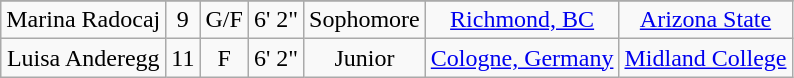<table class="wikitable sortable" style="text-align: center">
<tr align=center>
</tr>
<tr>
<td>Marina Radocaj</td>
<td>9</td>
<td>G/F</td>
<td>6' 2"</td>
<td>Sophomore</td>
<td><a href='#'>Richmond, BC</a></td>
<td><a href='#'>Arizona State</a></td>
</tr>
<tr>
<td>Luisa Anderegg</td>
<td>11</td>
<td>F</td>
<td>6' 2"</td>
<td>Junior</td>
<td><a href='#'>Cologne, Germany</a></td>
<td><a href='#'>Midland College</a></td>
</tr>
</table>
